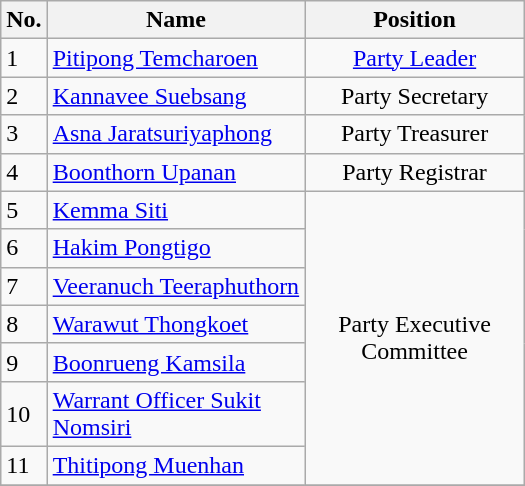<table class="wikitable" width="350">
<tr>
<th>No.</th>
<th>Name</th>
<th>Position</th>
</tr>
<tr>
<td>1</td>
<td><a href='#'>Pitipong Temcharoen</a></td>
<td align="center"><a href='#'>Party Leader</a></td>
</tr>
<tr>
<td>2</td>
<td><a href='#'>Kannavee Suebsang</a></td>
<td align="center">Party Secretary</td>
</tr>
<tr>
<td>3</td>
<td><a href='#'>Asna Jaratsuriyaphong</a></td>
<td align="center">Party Treasurer</td>
</tr>
<tr>
<td>4</td>
<td><a href='#'>Boonthorn Upanan</a></td>
<td align="center">Party Registrar</td>
</tr>
<tr>
<td>5</td>
<td><a href='#'>Kemma Siti</a></td>
<td rowspan="7" align="center">Party Executive Committee</td>
</tr>
<tr>
<td>6</td>
<td><a href='#'>Hakim Pongtigo</a></td>
</tr>
<tr>
<td>7</td>
<td><a href='#'>Veeranuch Teeraphuthorn</a></td>
</tr>
<tr>
<td>8</td>
<td><a href='#'>Warawut Thongkoet</a></td>
</tr>
<tr>
<td>9</td>
<td><a href='#'>Boonrueng Kamsila</a></td>
</tr>
<tr>
<td>10</td>
<td><a href='#'>Warrant Officer Sukit Nomsiri</a></td>
</tr>
<tr>
<td>11</td>
<td><a href='#'>Thitipong Muenhan</a></td>
</tr>
<tr>
</tr>
</table>
